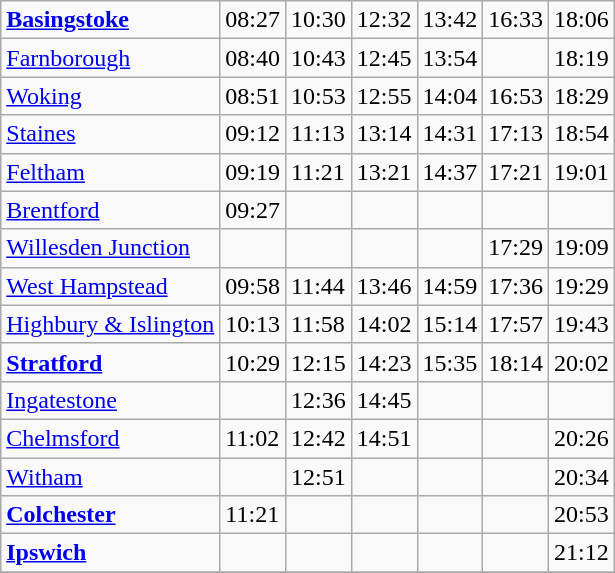<table class="wikitable" border="1">
<tr>
<td><strong><a href='#'>Basingstoke</a></strong></td>
<td>08:27</td>
<td>10:30</td>
<td>12:32</td>
<td>13:42</td>
<td>16:33</td>
<td>18:06</td>
</tr>
<tr>
<td><a href='#'>Farnborough</a></td>
<td>08:40</td>
<td>10:43</td>
<td>12:45</td>
<td>13:54</td>
<td></td>
<td>18:19</td>
</tr>
<tr>
<td><a href='#'>Woking</a></td>
<td>08:51</td>
<td>10:53</td>
<td>12:55</td>
<td>14:04</td>
<td>16:53</td>
<td>18:29</td>
</tr>
<tr>
<td><a href='#'>Staines</a></td>
<td>09:12</td>
<td>11:13</td>
<td>13:14</td>
<td>14:31</td>
<td>17:13</td>
<td>18:54</td>
</tr>
<tr>
<td><a href='#'>Feltham</a></td>
<td>09:19</td>
<td>11:21</td>
<td>13:21</td>
<td>14:37</td>
<td>17:21</td>
<td>19:01</td>
</tr>
<tr>
<td><a href='#'>Brentford</a></td>
<td>09:27</td>
<td></td>
<td></td>
<td></td>
<td></td>
<td></td>
</tr>
<tr>
<td><a href='#'>Willesden Junction</a></td>
<td></td>
<td></td>
<td></td>
<td></td>
<td>17:29</td>
<td>19:09</td>
</tr>
<tr>
<td><a href='#'>West Hampstead</a></td>
<td>09:58</td>
<td>11:44</td>
<td>13:46</td>
<td>14:59</td>
<td>17:36</td>
<td>19:29</td>
</tr>
<tr>
<td><a href='#'>Highbury & Islington</a></td>
<td>10:13</td>
<td>11:58</td>
<td>14:02</td>
<td>15:14</td>
<td>17:57</td>
<td>19:43</td>
</tr>
<tr>
<td><strong><a href='#'>Stratford</a></strong></td>
<td>10:29</td>
<td>12:15</td>
<td>14:23</td>
<td>15:35</td>
<td>18:14</td>
<td>20:02</td>
</tr>
<tr>
<td><a href='#'>Ingatestone</a></td>
<td></td>
<td>12:36</td>
<td>14:45</td>
<td></td>
<td></td>
<td></td>
</tr>
<tr>
<td><a href='#'>Chelmsford</a></td>
<td>11:02</td>
<td>12:42</td>
<td>14:51</td>
<td></td>
<td></td>
<td>20:26</td>
</tr>
<tr>
<td><a href='#'>Witham</a></td>
<td></td>
<td>12:51</td>
<td></td>
<td></td>
<td></td>
<td>20:34</td>
</tr>
<tr>
<td><strong><a href='#'>Colchester</a></strong></td>
<td>11:21</td>
<td></td>
<td></td>
<td></td>
<td></td>
<td>20:53</td>
</tr>
<tr>
<td><strong><a href='#'>Ipswich</a></strong></td>
<td></td>
<td></td>
<td></td>
<td></td>
<td></td>
<td>21:12</td>
</tr>
<tr>
</tr>
</table>
